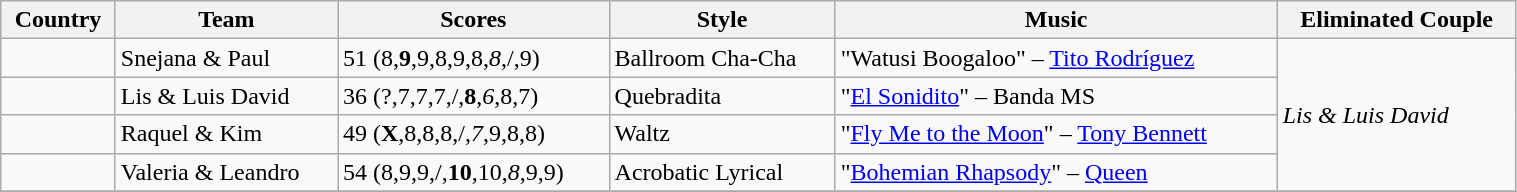<table class="wikitable" style="width:80%">
<tr>
<th>Country</th>
<th>Team</th>
<th>Scores</th>
<th>Style</th>
<th>Music</th>
<th>Eliminated Couple</th>
</tr>
<tr>
<td></td>
<td>Snejana & Paul</td>
<td>51 (8,<strong>9</strong>,9,8,9,8,<em>8</em>,/,9)</td>
<td>Ballroom Cha-Cha</td>
<td>"Watusi Boogaloo" – <a href='#'>Tito Rodríguez</a></td>
<td rowspan=4><em>Lis & Luis David</em></td>
</tr>
<tr>
<td></td>
<td>Lis & Luis David</td>
<td>36 (?,7,7,7,/,<strong>8</strong>,<em>6</em>,8,7)</td>
<td>Quebradita</td>
<td>"<a href='#'>El Sonidito</a>" – Banda MS</td>
</tr>
<tr>
<td></td>
<td>Raquel & Kim</td>
<td>49 (<strong>X</strong>,8,8,8,/,<em>7</em>,9,8,8)</td>
<td>Waltz</td>
<td>"<a href='#'>Fly Me to the Moon</a>" – <a href='#'>Tony Bennett</a></td>
</tr>
<tr>
<td></td>
<td>Valeria & Leandro</td>
<td>54 (8,9,9,/,<strong>10</strong>,10,<em>8</em>,9,9)</td>
<td>Acrobatic Lyrical</td>
<td>"<a href='#'>Bohemian Rhapsody</a>" – <a href='#'>Queen</a></td>
</tr>
<tr>
</tr>
</table>
